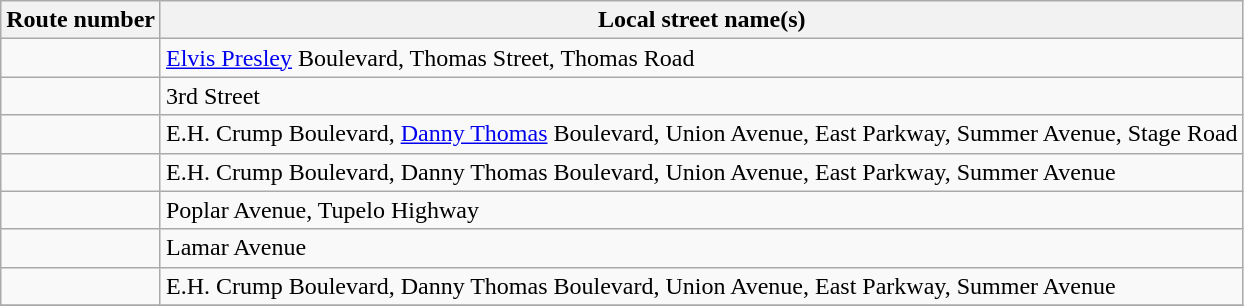<table class="wikitable unsortable">
<tr>
<th>Route number</th>
<th>Local street name(s)</th>
</tr>
<tr>
<td></td>
<td><a href='#'>Elvis Presley</a> Boulevard, Thomas Street, Thomas Road</td>
</tr>
<tr>
<td></td>
<td>3rd Street</td>
</tr>
<tr>
<td></td>
<td>E.H. Crump Boulevard, <a href='#'>Danny Thomas</a> Boulevard, Union Avenue, East Parkway, Summer Avenue, Stage Road</td>
</tr>
<tr>
<td></td>
<td>E.H. Crump Boulevard, Danny Thomas Boulevard, Union Avenue, East Parkway, Summer Avenue</td>
</tr>
<tr>
<td></td>
<td>Poplar Avenue, Tupelo Highway</td>
</tr>
<tr>
<td></td>
<td>Lamar Avenue</td>
</tr>
<tr>
<td></td>
<td>E.H. Crump Boulevard, Danny Thomas Boulevard, Union Avenue, East Parkway, Summer Avenue</td>
</tr>
<tr>
</tr>
</table>
